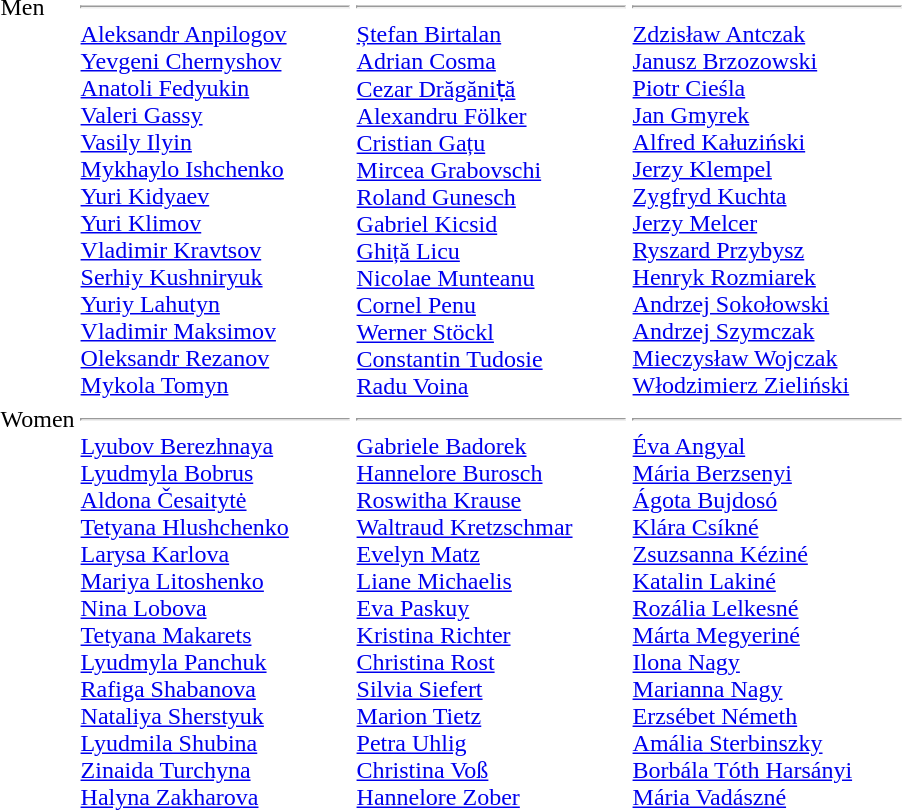<table>
<tr valign=top>
<td>Men <br></td>
<td width=180><hr> <a href='#'>Aleksandr Anpilogov</a><br><a href='#'>Yevgeni Chernyshov</a><br><a href='#'>Anatoli Fedyukin</a><br><a href='#'>Valeri Gassy</a><br><a href='#'>Vasily Ilyin</a><br><a href='#'>Mykhaylo Ishchenko</a><br><a href='#'>Yuri Kidyaev</a><br><a href='#'>Yuri Klimov</a><br><a href='#'>Vladimir Kravtsov</a><br><a href='#'>Serhiy Kushniryuk</a><br><a href='#'>Yuriy Lahutyn</a><br><a href='#'>Vladimir Maksimov</a><br><a href='#'>Oleksandr Rezanov</a><br><a href='#'>Mykola Tomyn</a></td>
<td width=180><hr> <a href='#'>Ștefan Birtalan</a><br><a href='#'>Adrian Cosma</a><br><a href='#'>Cezar Drăgăniṭă</a><br><a href='#'>Alexandru Fölker</a><br><a href='#'>Cristian Gațu</a><br><a href='#'>Mircea Grabovschi</a><br><a href='#'>Roland Gunesch</a><br><a href='#'>Gabriel Kicsid</a><br><a href='#'>Ghiță Licu</a><br><a href='#'>Nicolae Munteanu</a><br><a href='#'>Cornel Penu</a><br><a href='#'>Werner Stöckl</a><br><a href='#'>Constantin Tudosie</a><br><a href='#'>Radu Voina</a></td>
<td width=180><hr> <a href='#'>Zdzisław Antczak</a><br><a href='#'>Janusz Brzozowski</a><br><a href='#'>Piotr Cieśla</a><br><a href='#'>Jan Gmyrek</a><br><a href='#'>Alfred Kałuziński</a><br><a href='#'>Jerzy Klempel</a><br><a href='#'>Zygfryd Kuchta</a><br><a href='#'>Jerzy Melcer</a><br><a href='#'>Ryszard Przybysz</a><br><a href='#'>Henryk Rozmiarek</a><br><a href='#'>Andrzej Sokołowski</a><br><a href='#'>Andrzej Szymczak</a><br><a href='#'>Mieczysław Wojczak</a><br><a href='#'>Włodzimierz Zieliński</a></td>
</tr>
<tr valign=top>
<td>Women <br></td>
<td width=180><hr> <a href='#'>Lyubov Berezhnaya</a><br><a href='#'>Lyudmyla Bobrus</a><br><a href='#'>Aldona Česaitytė</a><br><a href='#'>Tetyana Hlushchenko</a><br><a href='#'>Larysa Karlova</a><br><a href='#'>Mariya Litoshenko</a><br><a href='#'>Nina Lobova</a><br><a href='#'>Tetyana Makarets</a><br><a href='#'>Lyudmyla Panchuk</a><br><a href='#'>Rafiga Shabanova</a><br><a href='#'>Nataliya Sherstyuk</a><br><a href='#'>Lyudmila Shubina</a><br><a href='#'>Zinaida Turchyna</a><br><a href='#'>Halyna Zakharova</a></td>
<td width=180><hr> <a href='#'>Gabriele Badorek</a><br><a href='#'>Hannelore Burosch</a><br><a href='#'>Roswitha Krause</a><br><a href='#'>Waltraud Kretzschmar</a><br><a href='#'>Evelyn Matz</a><br><a href='#'>Liane Michaelis</a><br><a href='#'>Eva Paskuy</a><br><a href='#'>Kristina Richter</a><br><a href='#'>Christina Rost</a><br><a href='#'>Silvia Siefert</a><br><a href='#'>Marion Tietz</a><br><a href='#'>Petra Uhlig</a><br><a href='#'>Christina Voß</a><br><a href='#'>Hannelore Zober</a></td>
<td width=180><hr> <a href='#'>Éva Angyal</a><br><a href='#'>Mária Berzsenyi</a><br><a href='#'>Ágota Bujdosó</a><br><a href='#'>Klára Csíkné</a><br><a href='#'>Zsuzsanna Kéziné</a><br><a href='#'>Katalin Lakiné</a><br><a href='#'>Rozália Lelkesné</a><br><a href='#'>Márta Megyeriné</a><br><a href='#'>Ilona Nagy</a><br><a href='#'>Marianna Nagy</a><br><a href='#'>Erzsébet Németh</a><br><a href='#'>Amália Sterbinszky</a><br><a href='#'>Borbála Tóth Harsányi</a><br><a href='#'>Mária Vadászné</a></td>
</tr>
</table>
